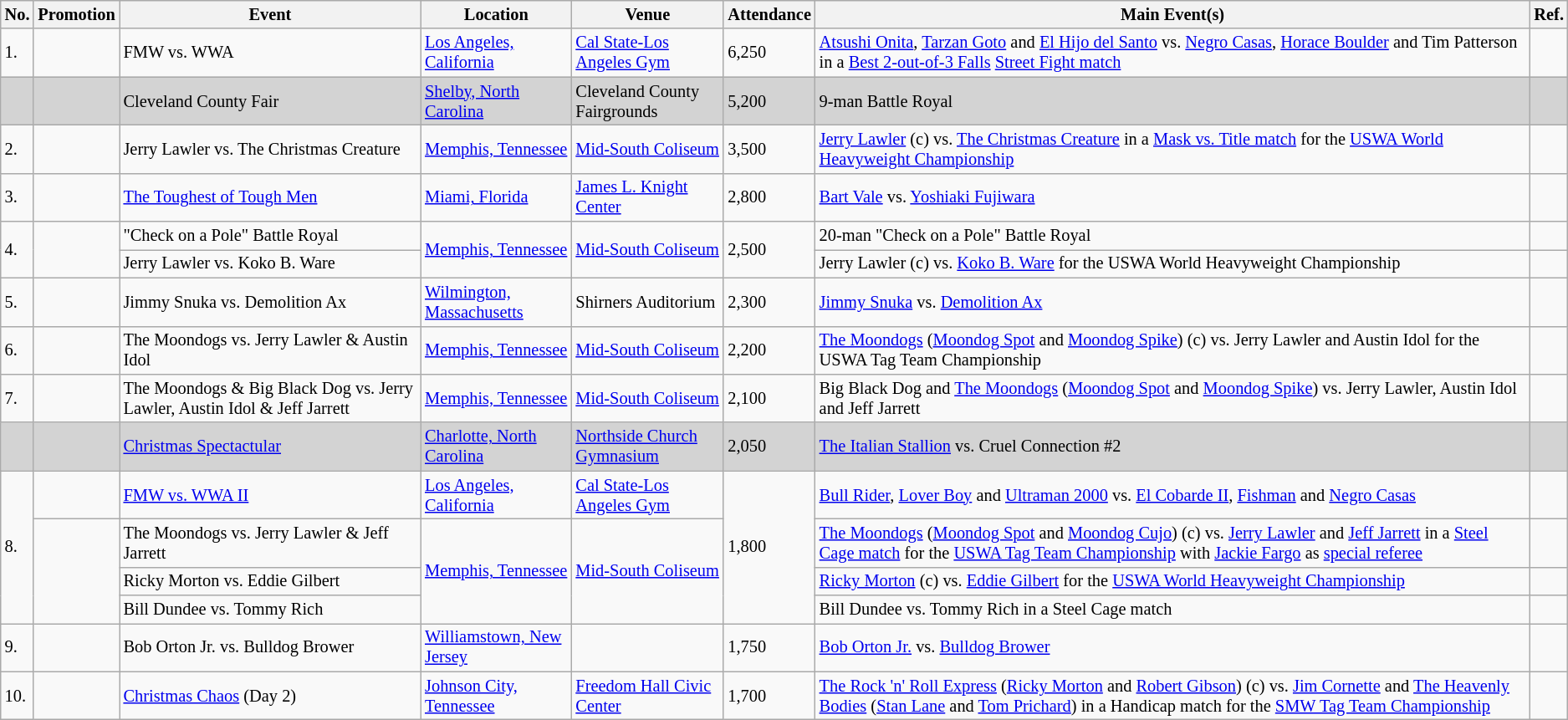<table class="wikitable sortable" style="font-size:85%;">
<tr>
<th>No.</th>
<th>Promotion</th>
<th>Event</th>
<th>Location</th>
<th>Venue</th>
<th>Attendance</th>
<th class=unsortable>Main Event(s)</th>
<th class=unsortable>Ref.</th>
</tr>
<tr>
<td>1.</td>
<td></td>
<td>FMW vs. WWA <br> </td>
<td><a href='#'>Los Angeles, California</a></td>
<td><a href='#'>Cal State-Los Angeles Gym</a></td>
<td>6,250</td>
<td><a href='#'>Atsushi Onita</a>, <a href='#'>Tarzan Goto</a> and <a href='#'>El Hijo del Santo</a> vs. <a href='#'>Negro Casas</a>, <a href='#'>Horace Boulder</a> and Tim Patterson in a <a href='#'>Best 2-out-of-3 Falls</a> <a href='#'>Street Fight match</a></td>
<td></td>
</tr>
<tr>
<td bgcolor=lightgrey></td>
<td bgcolor=lightgrey></td>
<td bgcolor=lightgrey>Cleveland County Fair <br> </td>
<td bgcolor=lightgrey><a href='#'>Shelby, North Carolina</a></td>
<td bgcolor=lightgrey>Cleveland County Fairgrounds</td>
<td bgcolor=lightgrey>5,200</td>
<td bgcolor=lightgrey>9-man Battle Royal</td>
<td bgcolor=lightgrey></td>
</tr>
<tr>
<td>2.</td>
<td></td>
<td>Jerry Lawler vs. The Christmas Creature <br> </td>
<td><a href='#'>Memphis, Tennessee</a></td>
<td><a href='#'>Mid-South Coliseum</a></td>
<td>3,500</td>
<td><a href='#'>Jerry Lawler</a> (c) vs. <a href='#'>The Christmas Creature</a> in a <a href='#'>Mask vs. Title match</a> for the <a href='#'>USWA World Heavyweight Championship</a></td>
<td></td>
</tr>
<tr>
<td>3.</td>
<td></td>
<td><a href='#'>The Toughest of Tough Men</a> <br> </td>
<td><a href='#'>Miami, Florida</a></td>
<td><a href='#'>James L. Knight Center</a></td>
<td>2,800</td>
<td><a href='#'>Bart Vale</a> vs. <a href='#'>Yoshiaki Fujiwara</a></td>
<td></td>
</tr>
<tr>
<td rowspan=2>4.</td>
<td rowspan=2></td>
<td>"Check on a Pole" Battle Royal <br> </td>
<td rowspan=2><a href='#'>Memphis, Tennessee</a></td>
<td rowspan=2><a href='#'>Mid-South Coliseum</a></td>
<td rowspan=2>2,500</td>
<td>20-man "Check on a Pole" Battle Royal</td>
<td></td>
</tr>
<tr>
<td>Jerry Lawler vs. Koko B. Ware <br> </td>
<td>Jerry Lawler (c) vs. <a href='#'>Koko B. Ware</a> for the USWA World Heavyweight Championship</td>
<td></td>
</tr>
<tr>
<td>5.</td>
<td></td>
<td>Jimmy Snuka vs. Demolition Ax <br> </td>
<td><a href='#'>Wilmington, Massachusetts</a></td>
<td>Shirners Auditorium</td>
<td>2,300</td>
<td><a href='#'>Jimmy Snuka</a> vs. <a href='#'>Demolition Ax</a></td>
<td></td>
</tr>
<tr>
<td>6.</td>
<td></td>
<td>The Moondogs vs. Jerry Lawler & Austin Idol <br> </td>
<td><a href='#'>Memphis, Tennessee</a></td>
<td><a href='#'>Mid-South Coliseum</a></td>
<td>2,200</td>
<td><a href='#'>The Moondogs</a> (<a href='#'>Moondog Spot</a> and <a href='#'>Moondog Spike</a>) (c) vs. Jerry Lawler and Austin Idol for the USWA Tag Team Championship</td>
<td></td>
</tr>
<tr>
<td>7.</td>
<td></td>
<td>The Moondogs & Big Black Dog vs. Jerry Lawler, Austin Idol & Jeff Jarrett <br> </td>
<td><a href='#'>Memphis, Tennessee</a></td>
<td><a href='#'>Mid-South Coliseum</a></td>
<td>2,100</td>
<td>Big Black Dog and <a href='#'>The Moondogs</a> (<a href='#'>Moondog Spot</a> and <a href='#'>Moondog Spike</a>) vs. Jerry Lawler, Austin Idol and Jeff Jarrett</td>
<td></td>
</tr>
<tr>
<td bgcolor=lightgrey></td>
<td bgcolor=lightgrey></td>
<td bgcolor=lightgrey><a href='#'>Christmas Spectactular</a> <br> </td>
<td bgcolor=lightgrey><a href='#'>Charlotte, North Carolina</a></td>
<td bgcolor=lightgrey><a href='#'>Northside Church Gymnasium</a></td>
<td bgcolor=lightgrey>2,050</td>
<td bgcolor=lightgrey><a href='#'>The Italian Stallion</a> vs. Cruel Connection #2</td>
<td bgcolor=lightgrey></td>
</tr>
<tr>
<td rowspan=4>8.</td>
<td></td>
<td><a href='#'>FMW vs. WWA II</a> <br> </td>
<td><a href='#'>Los Angeles, California</a></td>
<td><a href='#'>Cal State-Los Angeles Gym</a></td>
<td rowspan=4>1,800</td>
<td><a href='#'>Bull Rider</a>, <a href='#'>Lover Boy</a> and <a href='#'>Ultraman 2000</a> vs. <a href='#'>El Cobarde II</a>, <a href='#'>Fishman</a> and <a href='#'>Negro Casas</a></td>
<td></td>
</tr>
<tr>
<td rowspan=3></td>
<td>The Moondogs vs. Jerry Lawler & Jeff Jarrett <br> </td>
<td rowspan=3><a href='#'>Memphis, Tennessee</a></td>
<td rowspan=3><a href='#'>Mid-South Coliseum</a></td>
<td><a href='#'>The Moondogs</a> (<a href='#'>Moondog Spot</a> and <a href='#'>Moondog Cujo</a>) (c) vs. <a href='#'>Jerry Lawler</a> and <a href='#'>Jeff Jarrett</a> in a <a href='#'>Steel Cage match</a> for the <a href='#'>USWA Tag Team Championship</a> with <a href='#'>Jackie Fargo</a> as <a href='#'>special referee</a></td>
<td></td>
</tr>
<tr>
<td>Ricky Morton vs. Eddie Gilbert <br> </td>
<td><a href='#'>Ricky Morton</a> (c) vs. <a href='#'>Eddie Gilbert</a> for the <a href='#'>USWA World Heavyweight Championship</a></td>
<td></td>
</tr>
<tr>
<td>Bill Dundee vs. Tommy Rich <br> </td>
<td>Bill Dundee vs. Tommy Rich in a Steel Cage match</td>
<td></td>
</tr>
<tr>
<td>9.</td>
<td></td>
<td>Bob Orton Jr. vs. Bulldog Brower <br> </td>
<td><a href='#'>Williamstown, New Jersey</a></td>
<td></td>
<td>1,750</td>
<td><a href='#'>Bob Orton Jr.</a> vs. <a href='#'>Bulldog Brower</a></td>
<td></td>
</tr>
<tr>
<td>10.</td>
<td></td>
<td><a href='#'>Christmas Chaos</a> (Day 2) <br> </td>
<td><a href='#'>Johnson City, Tennessee</a></td>
<td><a href='#'>Freedom Hall Civic Center</a></td>
<td>1,700</td>
<td><a href='#'>The Rock 'n' Roll Express</a> (<a href='#'>Ricky Morton</a> and <a href='#'>Robert Gibson</a>) (c) vs. <a href='#'>Jim Cornette</a> and <a href='#'>The Heavenly Bodies</a> (<a href='#'>Stan Lane</a> and <a href='#'>Tom Prichard</a>) in a Handicap match for the <a href='#'>SMW Tag Team Championship</a></td>
<td></td>
</tr>
</table>
